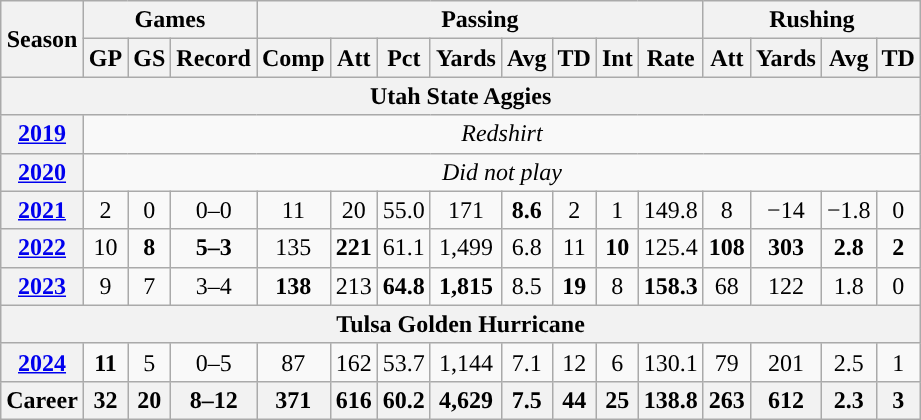<table class="wikitable" style="text-align:center;">
<tr>
<th rowspan="2">Season</th>
<th colspan="3">Games</th>
<th colspan="8">Passing</th>
<th colspan="5">Rushing</th>
</tr>
<tr>
<th>GP</th>
<th>GS</th>
<th>Record</th>
<th>Comp</th>
<th>Att</th>
<th>Pct</th>
<th>Yards</th>
<th>Avg</th>
<th>TD</th>
<th>Int</th>
<th>Rate</th>
<th>Att</th>
<th>Yards</th>
<th>Avg</th>
<th>TD</th>
</tr>
<tr>
<th colspan="16">Utah State Aggies</th>
</tr>
<tr>
<th><a href='#'>2019</a></th>
<td colspan="16"><em>Redshirt </em></td>
</tr>
<tr>
<th><a href='#'>2020</a></th>
<td colspan="16"><em>Did not play</em></td>
</tr>
<tr>
<th><a href='#'>2021</a></th>
<td>2</td>
<td>0</td>
<td>0–0</td>
<td>11</td>
<td>20</td>
<td>55.0</td>
<td>171</td>
<td><strong>8.6</strong></td>
<td>2</td>
<td>1</td>
<td>149.8</td>
<td>8</td>
<td>−14</td>
<td>−1.8</td>
<td>0</td>
</tr>
<tr>
<th><a href='#'>2022</a></th>
<td>10</td>
<td><strong>8</strong></td>
<td><strong>5–3</strong></td>
<td>135</td>
<td><strong>221</strong></td>
<td>61.1</td>
<td>1,499</td>
<td>6.8</td>
<td>11</td>
<td><strong>10</strong></td>
<td>125.4</td>
<td><strong>108</strong></td>
<td><strong>303</strong></td>
<td><strong>2.8</strong></td>
<td><strong>2</strong></td>
</tr>
<tr>
<th><a href='#'>2023</a></th>
<td>9</td>
<td>7</td>
<td>3–4</td>
<td><strong>138</strong></td>
<td>213</td>
<td><strong>64.8</strong></td>
<td><strong>1,815</strong></td>
<td>8.5</td>
<td><strong>19</strong></td>
<td>8</td>
<td><strong>158.3</strong></td>
<td>68</td>
<td>122</td>
<td>1.8</td>
<td>0</td>
</tr>
<tr>
<th colspan="16">Tulsa Golden Hurricane</th>
</tr>
<tr>
<th><a href='#'>2024</a></th>
<td><strong>11</strong></td>
<td>5</td>
<td>0–5</td>
<td>87</td>
<td>162</td>
<td>53.7</td>
<td>1,144</td>
<td>7.1</td>
<td>12</td>
<td>6</td>
<td>130.1</td>
<td>79</td>
<td>201</td>
<td>2.5</td>
<td>1</td>
</tr>
<tr>
<th>Career</th>
<th>32</th>
<th>20</th>
<th>8–12</th>
<th>371</th>
<th>616</th>
<th>60.2</th>
<th>4,629</th>
<th>7.5</th>
<th>44</th>
<th>25</th>
<th>138.8</th>
<th>263</th>
<th>612</th>
<th>2.3</th>
<th>3</th>
</tr>
</table>
